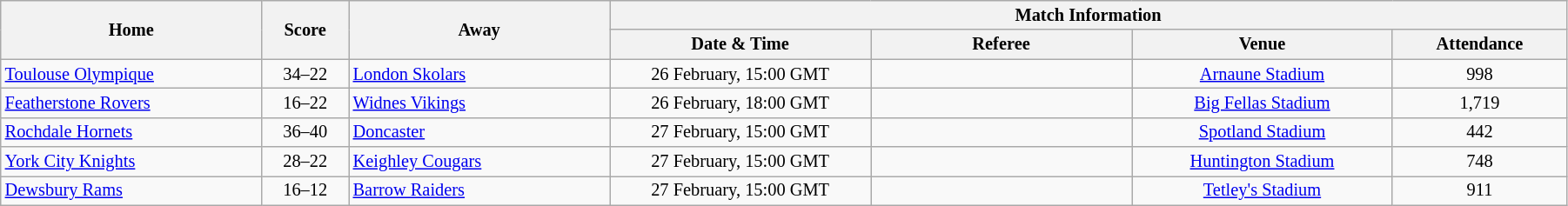<table class="wikitable" style="text-align: center; font-size:85%;"  cellpadding=3 cellspacing=0 width=95%>
<tr>
<th rowspan=2 width=15%>Home</th>
<th rowspan=2 width=5%>Score</th>
<th rowspan=2 width=15%>Away</th>
<th colspan=4>Match Information</th>
</tr>
<tr>
<th width=15%>Date & Time</th>
<th width=15%>Referee</th>
<th width=15%>Venue</th>
<th width=10%>Attendance</th>
</tr>
<tr>
<td align=left> <a href='#'>Toulouse Olympique</a></td>
<td>34–22</td>
<td align=left><a href='#'>London Skolars</a></td>
<td>26 February, 15:00 GMT</td>
<td></td>
<td><a href='#'>Arnaune Stadium</a></td>
<td>998</td>
</tr>
<tr>
<td align=left> <a href='#'>Featherstone Rovers</a></td>
<td>16–22</td>
<td align=left> <a href='#'>Widnes Vikings</a></td>
<td>26 February, 18:00 GMT</td>
<td></td>
<td><a href='#'>Big Fellas Stadium</a></td>
<td>1,719</td>
</tr>
<tr>
<td align=left> <a href='#'>Rochdale Hornets</a></td>
<td>36–40</td>
<td align=left> <a href='#'>Doncaster</a></td>
<td>27 February, 15:00 GMT</td>
<td></td>
<td><a href='#'>Spotland Stadium</a></td>
<td>442</td>
</tr>
<tr>
<td align=left> <a href='#'>York City Knights</a></td>
<td>28–22</td>
<td align=left> <a href='#'>Keighley Cougars</a></td>
<td>27 February, 15:00 GMT</td>
<td></td>
<td><a href='#'>Huntington Stadium</a></td>
<td>748</td>
</tr>
<tr>
<td align=left> <a href='#'>Dewsbury Rams</a></td>
<td>16–12</td>
<td align=left> <a href='#'>Barrow Raiders</a></td>
<td>27 February, 15:00 GMT</td>
<td></td>
<td><a href='#'>Tetley's Stadium</a></td>
<td>911</td>
</tr>
</table>
